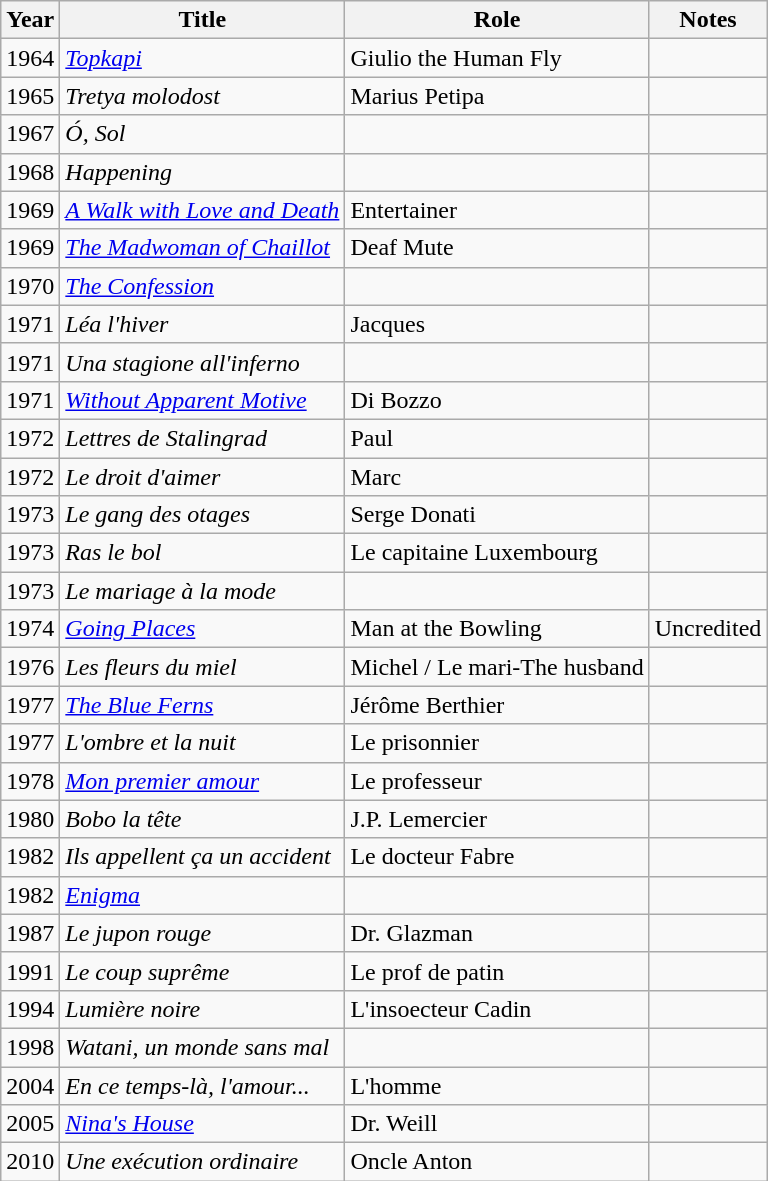<table class="wikitable sortable">
<tr>
<th>Year</th>
<th>Title</th>
<th>Role</th>
<th class="unsortable">Notes</th>
</tr>
<tr>
<td>1964</td>
<td><em><a href='#'>Topkapi</a></em></td>
<td>Giulio the Human Fly</td>
<td></td>
</tr>
<tr>
<td>1965</td>
<td><em>Tretya molodost</em></td>
<td>Marius Petipa</td>
<td></td>
</tr>
<tr>
<td>1967</td>
<td><em>Ó, Sol</em></td>
<td></td>
<td></td>
</tr>
<tr>
<td>1968</td>
<td><em>Happening</em></td>
<td></td>
<td></td>
</tr>
<tr>
<td>1969</td>
<td><em><a href='#'>A Walk with Love and Death</a></em></td>
<td>Entertainer</td>
<td></td>
</tr>
<tr>
<td>1969</td>
<td><em><a href='#'>The Madwoman of Chaillot</a></em></td>
<td>Deaf Mute</td>
<td></td>
</tr>
<tr>
<td>1970</td>
<td><em><a href='#'>The Confession</a></em></td>
<td></td>
<td></td>
</tr>
<tr>
<td>1971</td>
<td><em>Léa l'hiver</em></td>
<td>Jacques</td>
<td></td>
</tr>
<tr>
<td>1971</td>
<td><em>Una stagione all'inferno</em></td>
<td></td>
<td></td>
</tr>
<tr>
<td>1971</td>
<td><em><a href='#'>Without Apparent Motive</a></em></td>
<td>Di Bozzo</td>
<td></td>
</tr>
<tr>
<td>1972</td>
<td><em>Lettres de Stalingrad</em></td>
<td>Paul</td>
<td></td>
</tr>
<tr>
<td>1972</td>
<td><em>Le droit d'aimer</em></td>
<td>Marc</td>
<td></td>
</tr>
<tr>
<td>1973</td>
<td><em>Le gang des otages</em></td>
<td>Serge Donati</td>
<td></td>
</tr>
<tr>
<td>1973</td>
<td><em>Ras le bol</em></td>
<td>Le capitaine Luxembourg</td>
<td></td>
</tr>
<tr>
<td>1973</td>
<td><em>Le mariage à la mode</em></td>
<td></td>
<td></td>
</tr>
<tr>
<td>1974</td>
<td><em><a href='#'>Going Places</a></em></td>
<td>Man at the Bowling</td>
<td>Uncredited</td>
</tr>
<tr>
<td>1976</td>
<td><em>Les fleurs du miel</em></td>
<td>Michel / Le mari-The husband</td>
<td></td>
</tr>
<tr>
<td>1977</td>
<td><em><a href='#'>The Blue Ferns</a></em></td>
<td>Jérôme Berthier</td>
<td></td>
</tr>
<tr>
<td>1977</td>
<td><em>L'ombre et la nuit</em></td>
<td>Le prisonnier</td>
<td></td>
</tr>
<tr>
<td>1978</td>
<td><em><a href='#'>Mon premier amour</a></em></td>
<td>Le professeur</td>
<td></td>
</tr>
<tr>
<td>1980</td>
<td><em>Bobo la tête</em></td>
<td>J.P. Lemercier</td>
<td></td>
</tr>
<tr>
<td>1982</td>
<td><em>Ils appellent ça un accident</em></td>
<td>Le docteur Fabre</td>
<td></td>
</tr>
<tr>
<td>1982</td>
<td><em><a href='#'>Enigma</a></em></td>
<td></td>
<td></td>
</tr>
<tr>
<td>1987</td>
<td><em>Le jupon rouge</em></td>
<td>Dr. Glazman</td>
<td></td>
</tr>
<tr>
<td>1991</td>
<td><em>Le coup suprême</em></td>
<td>Le prof de patin</td>
<td></td>
</tr>
<tr>
<td>1994</td>
<td><em>Lumière noire</em></td>
<td>L'insoecteur Cadin</td>
<td></td>
</tr>
<tr>
<td>1998</td>
<td><em>Watani, un monde sans mal</em></td>
<td></td>
<td></td>
</tr>
<tr>
<td>2004</td>
<td><em>En ce temps-là, l'amour...</em></td>
<td>L'homme</td>
<td></td>
</tr>
<tr>
<td>2005</td>
<td><em><a href='#'>Nina's House</a></em></td>
<td>Dr. Weill</td>
<td></td>
</tr>
<tr>
<td>2010</td>
<td><em>Une exécution ordinaire</em></td>
<td>Oncle Anton</td>
<td></td>
</tr>
</table>
